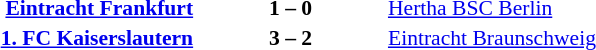<table width=100% cellspacing=1>
<tr>
<th width=25%></th>
<th width=10%></th>
<th width=25%></th>
<th></th>
</tr>
<tr style=font-size:90%>
<td align=right><strong><a href='#'>Eintracht Frankfurt</a></strong></td>
<td align=center><strong>1 – 0</strong></td>
<td><a href='#'>Hertha BSC Berlin</a></td>
</tr>
<tr style=font-size:90%>
<td align=right><strong><a href='#'>1. FC Kaiserslautern</a></strong></td>
<td align=center><strong>3 – 2</strong></td>
<td><a href='#'>Eintracht Braunschweig</a></td>
</tr>
</table>
